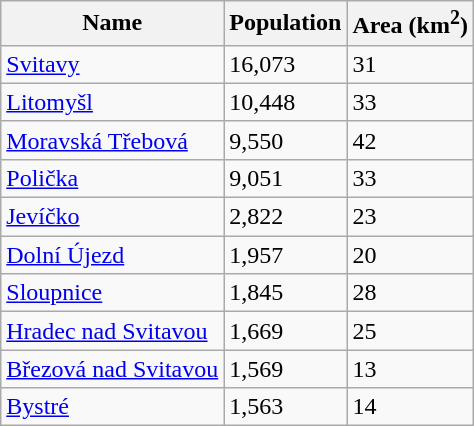<table class="wikitable sortable">
<tr>
<th>Name</th>
<th>Population</th>
<th>Area (km<sup>2</sup>)</th>
</tr>
<tr>
<td><a href='#'>Svitavy</a></td>
<td>16,073</td>
<td>31</td>
</tr>
<tr>
<td><a href='#'>Litomyšl</a></td>
<td>10,448</td>
<td>33</td>
</tr>
<tr>
<td><a href='#'>Moravská Třebová</a></td>
<td>9,550</td>
<td>42</td>
</tr>
<tr>
<td><a href='#'>Polička</a></td>
<td>9,051</td>
<td>33</td>
</tr>
<tr>
<td><a href='#'>Jevíčko</a></td>
<td>2,822</td>
<td>23</td>
</tr>
<tr>
<td><a href='#'>Dolní Újezd</a></td>
<td>1,957</td>
<td>20</td>
</tr>
<tr>
<td><a href='#'>Sloupnice</a></td>
<td>1,845</td>
<td>28</td>
</tr>
<tr>
<td><a href='#'>Hradec nad Svitavou</a></td>
<td>1,669</td>
<td>25</td>
</tr>
<tr>
<td><a href='#'>Březová nad Svitavou</a></td>
<td>1,569</td>
<td>13</td>
</tr>
<tr>
<td><a href='#'>Bystré</a></td>
<td>1,563</td>
<td>14</td>
</tr>
</table>
